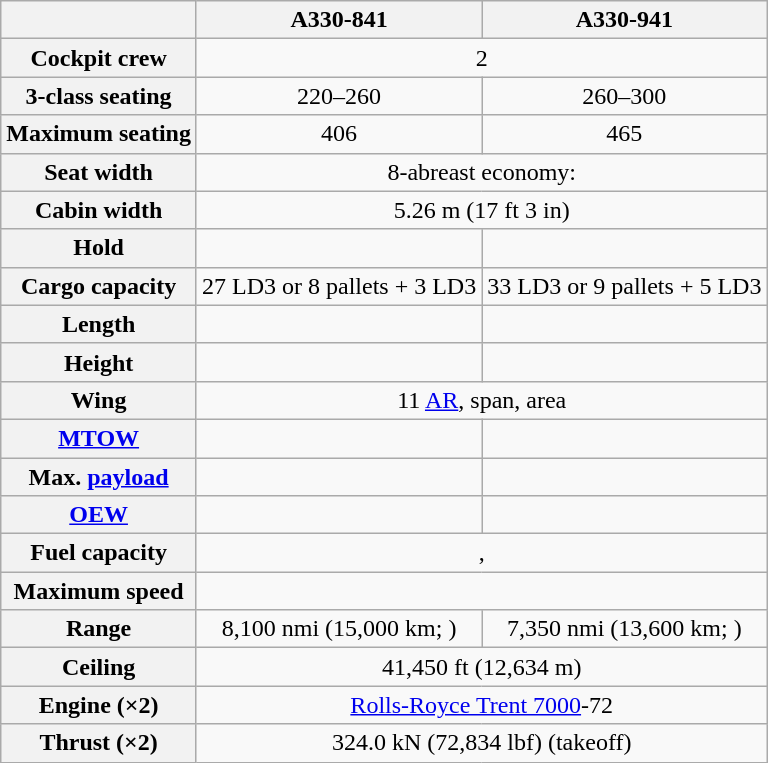<table class="wikitable sortable sticky-header" style="text-align:center;">
<tr>
<th></th>
<th>A330-841</th>
<th>A330-941</th>
</tr>
<tr>
<th>Cockpit crew</th>
<td colspan="2">2</td>
</tr>
<tr>
<th>3-class seating</th>
<td>220–260</td>
<td>260–300</td>
</tr>
<tr>
<th>Maximum seating</th>
<td>406</td>
<td>465</td>
</tr>
<tr>
<th>Seat width</th>
<td colspan="2">8-abreast economy: </td>
</tr>
<tr>
<th>Cabin width</th>
<td colspan="2">5.26 m (17 ft 3 in)</td>
</tr>
<tr>
<th>Hold</th>
<td></td>
<td></td>
</tr>
<tr>
<th>Cargo capacity</th>
<td>27 LD3 or 8 pallets + 3 LD3</td>
<td>33 LD3 or 9 pallets + 5 LD3</td>
</tr>
<tr>
<th>Length</th>
<td></td>
<td></td>
</tr>
<tr>
<th>Height</th>
<td></td>
<td></td>
</tr>
<tr>
<th>Wing</th>
<td colspan="2">11 <a href='#'>AR</a>,  span,  area</td>
</tr>
<tr>
<th><a href='#'>MTOW</a></th>
<td></td>
<td></td>
</tr>
<tr>
<th>Max. <a href='#'>payload</a></th>
<td></td>
<td></td>
</tr>
<tr>
<th><a href='#'>OEW</a></th>
<td></td>
<td></td>
</tr>
<tr>
<th>Fuel capacity</th>
<td colspan="2">, </td>
</tr>
<tr>
<th>Maximum speed</th>
<td colspan="2"></td>
</tr>
<tr>
<th>Range</th>
<td>8,100 nmi (15,000 km; )</td>
<td>7,350 nmi (13,600 km; )</td>
</tr>
<tr>
<th>Ceiling</th>
<td colspan="2">41,450 ft (12,634 m)</td>
</tr>
<tr>
<th>Engine (×2)</th>
<td colspan="2"><a href='#'>Rolls-Royce Trent 7000</a>-72</td>
</tr>
<tr>
<th>Thrust (×2)</th>
<td colspan="2">324.0 kN (72,834 lbf) (takeoff)</td>
</tr>
</table>
